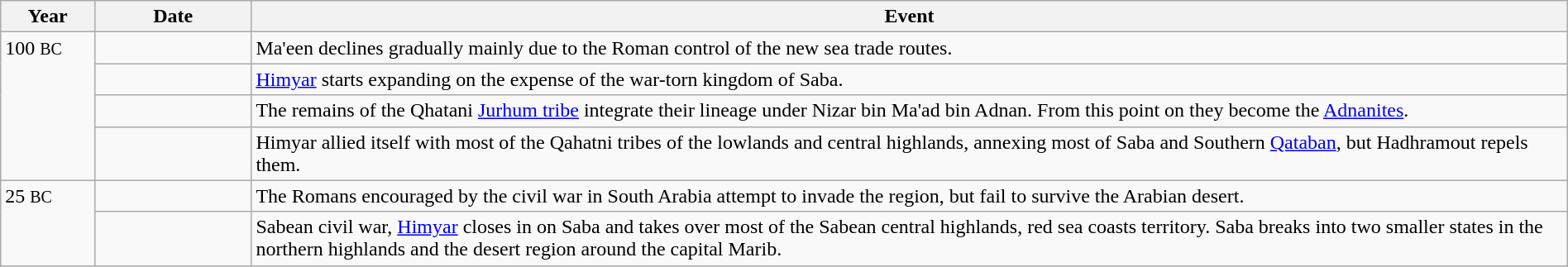<table class="wikitable" width="100%">
<tr>
<th style="width:6%">Year</th>
<th style="width:10%">Date</th>
<th>Event</th>
</tr>
<tr>
<td rowspan="4" valign="top">100 <small>BC</small></td>
<td></td>
<td>Ma'een declines gradually mainly due to the Roman control of the new sea trade routes.</td>
</tr>
<tr>
<td></td>
<td><a href='#'>Himyar</a> starts expanding on the expense of the war-torn kingdom of Saba.</td>
</tr>
<tr>
<td></td>
<td>The remains of the Qhatani <a href='#'>Jurhum tribe</a> integrate their lineage under Nizar bin Ma'ad bin Adnan. From this point on they become the <a href='#'>Adnanites</a>.</td>
</tr>
<tr>
<td></td>
<td>Himyar allied itself with most of the Qahatni tribes of the lowlands and central highlands, annexing most of Saba and Southern <a href='#'>Qataban</a>, but Hadhramout repels them.</td>
</tr>
<tr>
<td rowspan="2" valign="top">25 <small>BC</small></td>
<td></td>
<td>The Romans encouraged by the civil war in South Arabia attempt to invade the region, but fail to survive the Arabian desert.</td>
</tr>
<tr>
<td></td>
<td>Sabean civil war, <a href='#'>Himyar</a> closes in on Saba and takes over most of the Sabean central highlands, red sea coasts territory. Saba breaks into two smaller states in the northern highlands and the desert region around the capital Marib.</td>
</tr>
</table>
